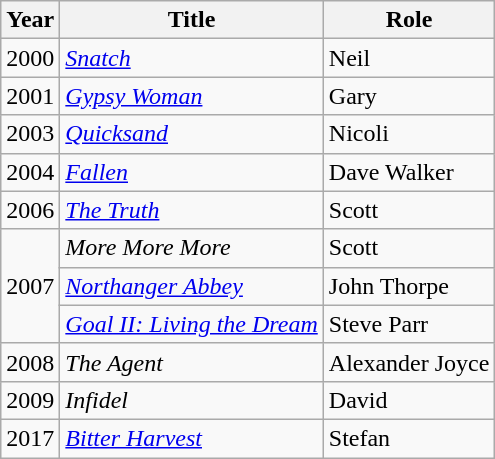<table class="wikitable">
<tr>
<th>Year</th>
<th>Title</th>
<th>Role</th>
</tr>
<tr>
<td>2000</td>
<td><em><a href='#'>Snatch</a></em></td>
<td>Neil</td>
</tr>
<tr>
<td>2001</td>
<td><em><a href='#'>Gypsy Woman</a></em></td>
<td>Gary</td>
</tr>
<tr>
<td>2003</td>
<td><em><a href='#'>Quicksand</a></em></td>
<td>Nicoli</td>
</tr>
<tr>
<td>2004</td>
<td><em><a href='#'>Fallen</a></em></td>
<td>Dave Walker</td>
</tr>
<tr>
<td>2006</td>
<td><em><a href='#'>The Truth</a></em></td>
<td>Scott</td>
</tr>
<tr>
<td rowspan=3>2007</td>
<td><em>More More More</em></td>
<td>Scott</td>
</tr>
<tr>
<td><em><a href='#'>Northanger Abbey</a></em></td>
<td>John Thorpe</td>
</tr>
<tr>
<td><em><a href='#'>Goal II: Living the Dream</a></em></td>
<td>Steve Parr</td>
</tr>
<tr>
<td>2008</td>
<td><em>The Agent</em></td>
<td>Alexander Joyce</td>
</tr>
<tr>
<td>2009</td>
<td><em>Infidel</em></td>
<td>David</td>
</tr>
<tr>
<td>2017</td>
<td><em><a href='#'>Bitter Harvest</a></em></td>
<td>Stefan</td>
</tr>
</table>
